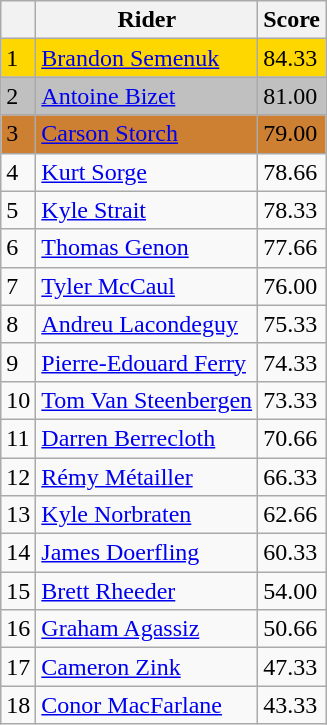<table class="wikitable">
<tr>
<th></th>
<th>Rider</th>
<th>Score</th>
</tr>
<tr style="background:gold">
<td>1</td>
<td> <a href='#'>Brandon Semenuk</a></td>
<td>84.33</td>
</tr>
<tr style="background:silver;">
<td>2</td>
<td> <a href='#'>Antoine Bizet</a></td>
<td>81.00</td>
</tr>
<tr style="background:#cd7f32;">
<td>3</td>
<td> <a href='#'>Carson Storch</a></td>
<td>79.00</td>
</tr>
<tr>
<td>4</td>
<td> <a href='#'>Kurt Sorge</a></td>
<td>78.66</td>
</tr>
<tr>
<td>5</td>
<td> <a href='#'>Kyle Strait</a></td>
<td>78.33</td>
</tr>
<tr>
<td>6</td>
<td> <a href='#'>Thomas Genon</a></td>
<td>77.66</td>
</tr>
<tr>
<td>7</td>
<td> <a href='#'>Tyler McCaul</a></td>
<td>76.00</td>
</tr>
<tr>
<td>8</td>
<td> <a href='#'>Andreu Lacondeguy</a></td>
<td>75.33</td>
</tr>
<tr>
<td>9</td>
<td> <a href='#'>Pierre-Edouard Ferry</a></td>
<td>74.33</td>
</tr>
<tr>
<td>10</td>
<td> <a href='#'>Tom Van Steenbergen</a></td>
<td>73.33</td>
</tr>
<tr>
<td>11</td>
<td> <a href='#'>Darren Berrecloth</a></td>
<td>70.66</td>
</tr>
<tr>
<td>12</td>
<td> <a href='#'>Rémy Métailler</a></td>
<td>66.33</td>
</tr>
<tr>
<td>13</td>
<td> <a href='#'>Kyle Norbraten</a></td>
<td>62.66</td>
</tr>
<tr>
<td>14</td>
<td> <a href='#'>James Doerfling</a></td>
<td>60.33</td>
</tr>
<tr>
<td>15</td>
<td> <a href='#'>Brett Rheeder</a></td>
<td>54.00</td>
</tr>
<tr>
<td>16</td>
<td> <a href='#'>Graham Agassiz</a></td>
<td>50.66</td>
</tr>
<tr>
<td>17</td>
<td> <a href='#'>Cameron Zink</a></td>
<td>47.33</td>
</tr>
<tr>
<td>18</td>
<td> <a href='#'>Conor MacFarlane</a></td>
<td>43.33</td>
</tr>
</table>
